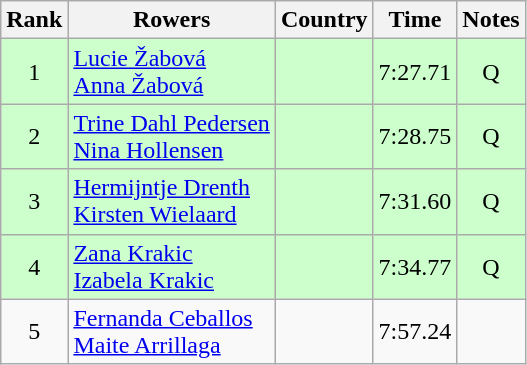<table class="wikitable" style="text-align:center">
<tr>
<th>Rank</th>
<th>Rowers</th>
<th>Country</th>
<th>Time</th>
<th>Notes</th>
</tr>
<tr bgcolor=ccffcc>
<td>1</td>
<td align="left"><a href='#'>Lucie Žabová</a><br><a href='#'>Anna Žabová</a></td>
<td align="left"></td>
<td>7:27.71</td>
<td>Q</td>
</tr>
<tr bgcolor=ccffcc>
<td>2</td>
<td align="left"><a href='#'>Trine Dahl Pedersen</a><br><a href='#'>Nina Hollensen</a></td>
<td align="left"></td>
<td>7:28.75</td>
<td>Q</td>
</tr>
<tr bgcolor=ccffcc>
<td>3</td>
<td align="left"><a href='#'>Hermijntje Drenth</a><br><a href='#'>Kirsten Wielaard</a></td>
<td align="left"></td>
<td>7:31.60</td>
<td>Q</td>
</tr>
<tr bgcolor=ccffcc>
<td>4</td>
<td align="left"><a href='#'>Zana Krakic</a><br><a href='#'>Izabela Krakic</a></td>
<td align="left"></td>
<td>7:34.77</td>
<td>Q</td>
</tr>
<tr>
<td>5</td>
<td align="left"><a href='#'>Fernanda Ceballos</a><br><a href='#'>Maite Arrillaga</a></td>
<td align="left"></td>
<td>7:57.24</td>
<td></td>
</tr>
</table>
